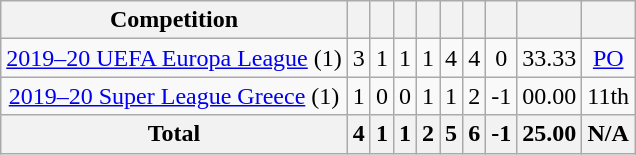<table class="wikitable" style="text-align:center">
<tr>
<th>Competition</th>
<th></th>
<th></th>
<th></th>
<th></th>
<th></th>
<th></th>
<th></th>
<th></th>
<th></th>
</tr>
<tr>
<td><a href='#'>2019–20 UEFA Europa League</a> (1)</td>
<td>3</td>
<td>1</td>
<td>1</td>
<td>1</td>
<td>4</td>
<td>4</td>
<td>0</td>
<td>33.33</td>
<td><a href='#'>PO</a></td>
</tr>
<tr>
<td><a href='#'>2019–20 Super League Greece</a> (1)</td>
<td>1</td>
<td>0</td>
<td>0</td>
<td>1</td>
<td>1</td>
<td>2</td>
<td>-1</td>
<td>00.00</td>
<td>11th</td>
</tr>
<tr>
<th>Total</th>
<th>4</th>
<th>1</th>
<th>1</th>
<th>2</th>
<th>5</th>
<th>6</th>
<th>-1</th>
<th>25.00</th>
<th>N/A</th>
</tr>
</table>
